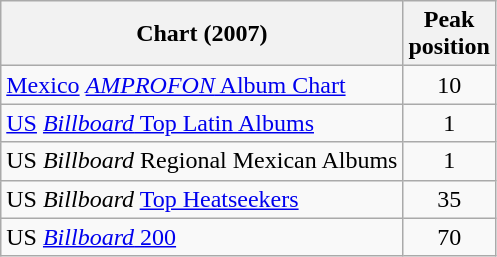<table class="wikitable">
<tr>
<th align="left">Chart (2007)</th>
<th align="left">Peak<br>position</th>
</tr>
<tr>
<td align="left"><a href='#'>Mexico</a> <a href='#'><em>AMPROFON</em> Album Chart</a></td>
<td align="center">10</td>
</tr>
<tr>
<td align="left"><a href='#'>US</a> <a href='#'><em>Billboard</em> Top Latin Albums</a></td>
<td align="center">1</td>
</tr>
<tr>
<td align="left">US <em>Billboard</em> Regional Mexican Albums</td>
<td align="center">1</td>
</tr>
<tr>
<td align="left">US <em>Billboard</em> <a href='#'>Top Heatseekers</a></td>
<td align="center">35</td>
</tr>
<tr>
<td align="left">US <a href='#'><em>Billboard</em> 200</a></td>
<td align="center">70</td>
</tr>
</table>
